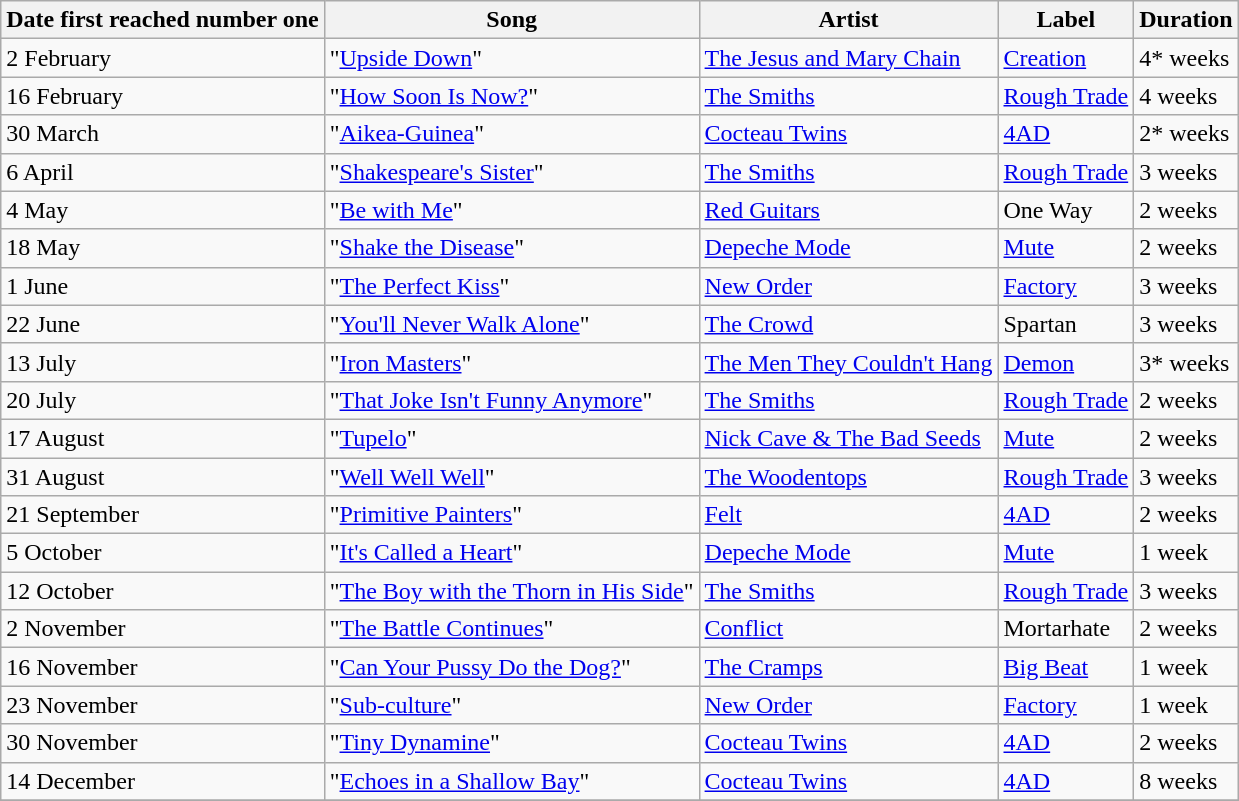<table class=wikitable>
<tr>
<th>Date first reached number one</th>
<th>Song</th>
<th>Artist</th>
<th>Label</th>
<th>Duration</th>
</tr>
<tr>
<td>2 February</td>
<td>"<a href='#'>Upside Down</a>"</td>
<td><a href='#'>The Jesus and Mary Chain</a></td>
<td><a href='#'>Creation</a></td>
<td>4* weeks</td>
</tr>
<tr>
<td>16 February</td>
<td>"<a href='#'>How Soon Is Now?</a>"</td>
<td><a href='#'>The Smiths</a></td>
<td><a href='#'>Rough Trade</a></td>
<td>4 weeks</td>
</tr>
<tr>
<td>30 March</td>
<td>"<a href='#'>Aikea-Guinea</a>"</td>
<td><a href='#'>Cocteau Twins</a></td>
<td><a href='#'>4AD</a></td>
<td>2* weeks</td>
</tr>
<tr>
<td>6 April</td>
<td>"<a href='#'>Shakespeare's Sister</a>"</td>
<td><a href='#'>The Smiths</a></td>
<td><a href='#'>Rough Trade</a></td>
<td>3 weeks</td>
</tr>
<tr>
<td>4 May</td>
<td>"<a href='#'>Be with Me</a>"</td>
<td><a href='#'>Red Guitars</a></td>
<td>One Way</td>
<td>2 weeks</td>
</tr>
<tr>
<td>18 May</td>
<td>"<a href='#'>Shake the Disease</a>"</td>
<td><a href='#'>Depeche Mode</a></td>
<td><a href='#'>Mute</a></td>
<td>2 weeks</td>
</tr>
<tr>
<td>1 June</td>
<td>"<a href='#'>The Perfect Kiss</a>"</td>
<td><a href='#'>New Order</a></td>
<td><a href='#'>Factory</a></td>
<td>3 weeks</td>
</tr>
<tr>
<td>22 June</td>
<td>"<a href='#'>You'll Never Walk Alone</a>"</td>
<td><a href='#'>The Crowd</a></td>
<td>Spartan</td>
<td>3 weeks</td>
</tr>
<tr>
<td>13 July</td>
<td>"<a href='#'>Iron Masters</a>"</td>
<td><a href='#'>The Men They Couldn't Hang</a></td>
<td><a href='#'>Demon</a></td>
<td>3* weeks</td>
</tr>
<tr>
<td>20 July</td>
<td>"<a href='#'>That Joke Isn't Funny Anymore</a>"</td>
<td><a href='#'>The Smiths</a></td>
<td><a href='#'>Rough Trade</a></td>
<td>2 weeks</td>
</tr>
<tr>
<td>17 August</td>
<td>"<a href='#'>Tupelo</a>"</td>
<td><a href='#'>Nick Cave & The Bad Seeds</a></td>
<td><a href='#'>Mute</a></td>
<td>2 weeks</td>
</tr>
<tr>
<td>31 August</td>
<td>"<a href='#'>Well Well Well</a>"</td>
<td><a href='#'>The Woodentops</a></td>
<td><a href='#'>Rough Trade</a></td>
<td>3 weeks</td>
</tr>
<tr>
<td>21 September</td>
<td>"<a href='#'>Primitive Painters</a>"</td>
<td><a href='#'>Felt</a></td>
<td><a href='#'>4AD</a></td>
<td>2 weeks</td>
</tr>
<tr>
<td>5 October</td>
<td>"<a href='#'>It's Called a Heart</a>"</td>
<td><a href='#'>Depeche Mode</a></td>
<td><a href='#'>Mute</a></td>
<td>1 week</td>
</tr>
<tr>
<td>12 October</td>
<td>"<a href='#'>The Boy with the Thorn in His Side</a>"</td>
<td><a href='#'>The Smiths</a></td>
<td><a href='#'>Rough Trade</a></td>
<td>3 weeks</td>
</tr>
<tr>
<td>2 November</td>
<td>"<a href='#'>The Battle Continues</a>"</td>
<td><a href='#'>Conflict</a></td>
<td>Mortarhate</td>
<td>2 weeks</td>
</tr>
<tr>
<td>16 November</td>
<td>"<a href='#'>Can Your Pussy Do the Dog?</a>"</td>
<td><a href='#'>The Cramps</a></td>
<td><a href='#'>Big Beat</a></td>
<td>1 week</td>
</tr>
<tr>
<td>23 November</td>
<td>"<a href='#'>Sub-culture</a>"</td>
<td><a href='#'>New Order</a></td>
<td><a href='#'>Factory</a></td>
<td>1 week</td>
</tr>
<tr>
<td>30 November</td>
<td>"<a href='#'>Tiny Dynamine</a>"</td>
<td><a href='#'>Cocteau Twins</a></td>
<td><a href='#'>4AD</a></td>
<td>2 weeks</td>
</tr>
<tr>
<td>14 December</td>
<td>"<a href='#'>Echoes in a Shallow Bay</a>"</td>
<td><a href='#'>Cocteau Twins</a></td>
<td><a href='#'>4AD</a></td>
<td>8 weeks</td>
</tr>
<tr>
</tr>
</table>
